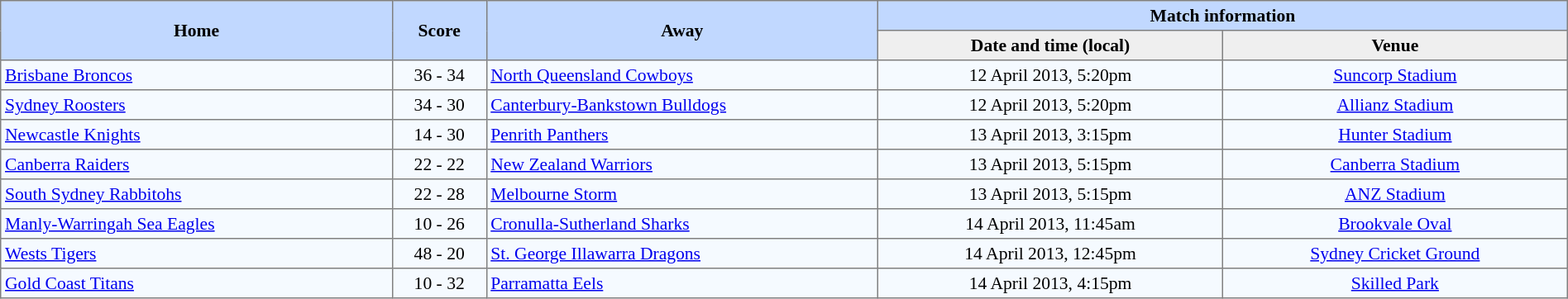<table border="1" cellpadding="3" cellspacing="0" style="border-collapse:collapse; font-size:90%; width:100%;">
<tr bgcolor=#C1D8FF>
<th rowspan=2 width=25%>Home</th>
<th rowspan=2 width=6%>Score</th>
<th rowspan=2 width=25%>Away</th>
<th colspan=6>Match information</th>
</tr>
<tr bgcolor=#EFEFEF>
<th width=22%>Date and time (local)</th>
<th width=22%>Venue</th>
</tr>
<tr style="text-align:center; background:#f5faff;">
<td align=left> <a href='#'>Brisbane Broncos</a></td>
<td>36 - 34</td>
<td align=left> <a href='#'>North Queensland Cowboys</a></td>
<td>12 April 2013, 5:20pm</td>
<td><a href='#'>Suncorp Stadium</a></td>
</tr>
<tr style="text-align:center; background:#f5faff;">
<td align=left> <a href='#'>Sydney Roosters</a></td>
<td>34 - 30</td>
<td align=left> <a href='#'>Canterbury-Bankstown Bulldogs</a></td>
<td>12 April 2013, 5:20pm</td>
<td><a href='#'>Allianz Stadium</a></td>
</tr>
<tr style="text-align:center; background:#f5faff;">
<td align=left> <a href='#'>Newcastle Knights</a></td>
<td>14 - 30</td>
<td align=left> <a href='#'>Penrith Panthers</a></td>
<td>13 April 2013, 3:15pm</td>
<td><a href='#'>Hunter Stadium</a></td>
</tr>
<tr style="text-align:center; background:#f5faff;">
<td align=left> <a href='#'>Canberra Raiders</a></td>
<td>22 - 22</td>
<td align=left> <a href='#'>New Zealand Warriors</a></td>
<td>13 April 2013, 5:15pm</td>
<td><a href='#'>Canberra Stadium</a></td>
</tr>
<tr style="text-align:center; background:#f5faff;">
<td align=left> <a href='#'>South Sydney Rabbitohs</a></td>
<td>22 - 28</td>
<td align=left> <a href='#'>Melbourne Storm</a></td>
<td>13 April 2013, 5:15pm</td>
<td><a href='#'>ANZ Stadium</a></td>
</tr>
<tr style="text-align:center; background:#f5faff;">
<td align=left> <a href='#'>Manly-Warringah Sea Eagles</a></td>
<td>10 - 26</td>
<td align=left> <a href='#'>Cronulla-Sutherland Sharks</a></td>
<td>14 April 2013, 11:45am</td>
<td><a href='#'>Brookvale Oval</a></td>
</tr>
<tr style="text-align:center; background:#f5faff;">
<td align=left> <a href='#'>Wests Tigers</a></td>
<td>48 - 20</td>
<td align=left> <a href='#'>St. George Illawarra Dragons</a></td>
<td>14 April 2013, 12:45pm</td>
<td><a href='#'>Sydney Cricket Ground</a></td>
</tr>
<tr style="text-align:center; background:#f5faff;">
<td align=left> <a href='#'>Gold Coast Titans</a></td>
<td>10 - 32</td>
<td align=left> <a href='#'>Parramatta Eels</a></td>
<td>14 April 2013, 4:15pm</td>
<td><a href='#'>Skilled Park</a></td>
</tr>
</table>
